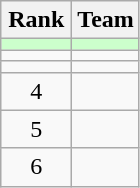<table class="wikitable" style="text-align: center;">
<tr>
<th width=40>Rank</th>
<th>Team</th>
</tr>
<tr align=center bgcolor=#ccffcc>
<td></td>
<td style="text-align:left;"></td>
</tr>
<tr align=center>
<td></td>
<td style="text-align:left;"></td>
</tr>
<tr align=center>
<td></td>
<td style="text-align:left;"></td>
</tr>
<tr align=center>
<td>4</td>
<td style="text-align:left;"></td>
</tr>
<tr align=center>
<td>5</td>
<td style="text-align:left;"></td>
</tr>
<tr align=center>
<td>6</td>
<td style="text-align:left;"></td>
</tr>
</table>
